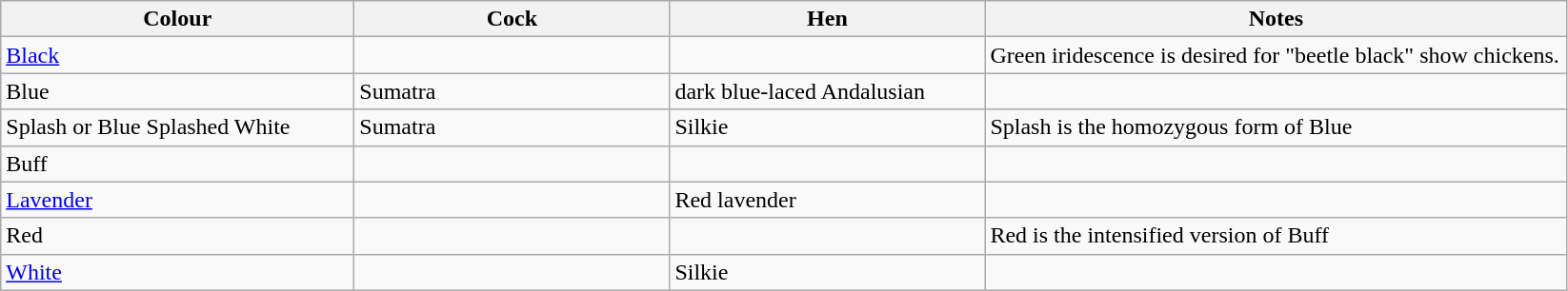<table class="wikitable">
<tr>
<th style="width: 180pt;">Colour</th>
<th style="width: 160pt;">Cock</th>
<th style="width: 160pt;">Hen</th>
<th style="width: 300pt;">Notes</th>
</tr>
<tr>
<td><a href='#'>Black</a></td>
<td></td>
<td></td>
<td>Green iridescence is desired for "beetle black" show chickens.</td>
</tr>
<tr>
<td>Blue</td>
<td>Sumatra</td>
<td>dark blue-laced Andalusian</td>
<td></td>
</tr>
<tr>
<td>Splash or Blue Splashed White</td>
<td>Sumatra</td>
<td>Silkie</td>
<td>Splash is the homozygous form of Blue</td>
</tr>
<tr>
<td>Buff</td>
<td></td>
<td></td>
<td></td>
</tr>
<tr>
<td><a href='#'>Lavender</a></td>
<td></td>
<td>Red lavender</td>
<td></td>
</tr>
<tr>
<td>Red</td>
<td></td>
<td></td>
<td>Red is the intensified version of Buff</td>
</tr>
<tr>
<td><a href='#'>White</a></td>
<td></td>
<td> Silkie</td>
<td></td>
</tr>
</table>
